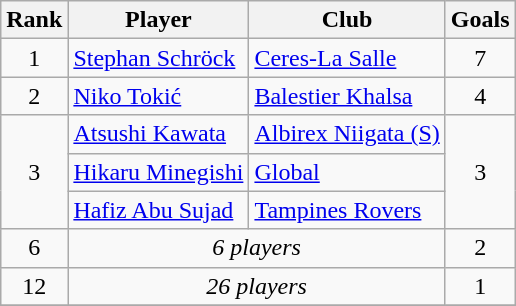<table class="wikitable" style="text-align:center">
<tr>
<th>Rank</th>
<th>Player</th>
<th>Club</th>
<th>Goals</th>
</tr>
<tr>
<td>1</td>
<td align="left"> <a href='#'>Stephan Schröck</a></td>
<td align="left"><a href='#'>Ceres-La Salle</a></td>
<td>7</td>
</tr>
<tr>
<td>2</td>
<td align="left"> <a href='#'>Niko Tokić</a></td>
<td align="left"><a href='#'>Balestier Khalsa</a></td>
<td>4</td>
</tr>
<tr>
<td rowspan=3>3</td>
<td align="left"> <a href='#'>Atsushi Kawata</a></td>
<td align="left"><a href='#'>Albirex Niigata (S)</a></td>
<td rowspan=3>3</td>
</tr>
<tr>
<td align="left"> <a href='#'>Hikaru Minegishi</a></td>
<td align="left"><a href='#'>Global</a></td>
</tr>
<tr>
<td align="left"> <a href='#'>Hafiz Abu Sujad</a></td>
<td align="left"><a href='#'>Tampines Rovers</a></td>
</tr>
<tr>
<td>6</td>
<td colspan=2><em>6 players</em></td>
<td>2</td>
</tr>
<tr>
<td>12</td>
<td colspan=2><em>26 players</em></td>
<td>1</td>
</tr>
<tr>
</tr>
</table>
